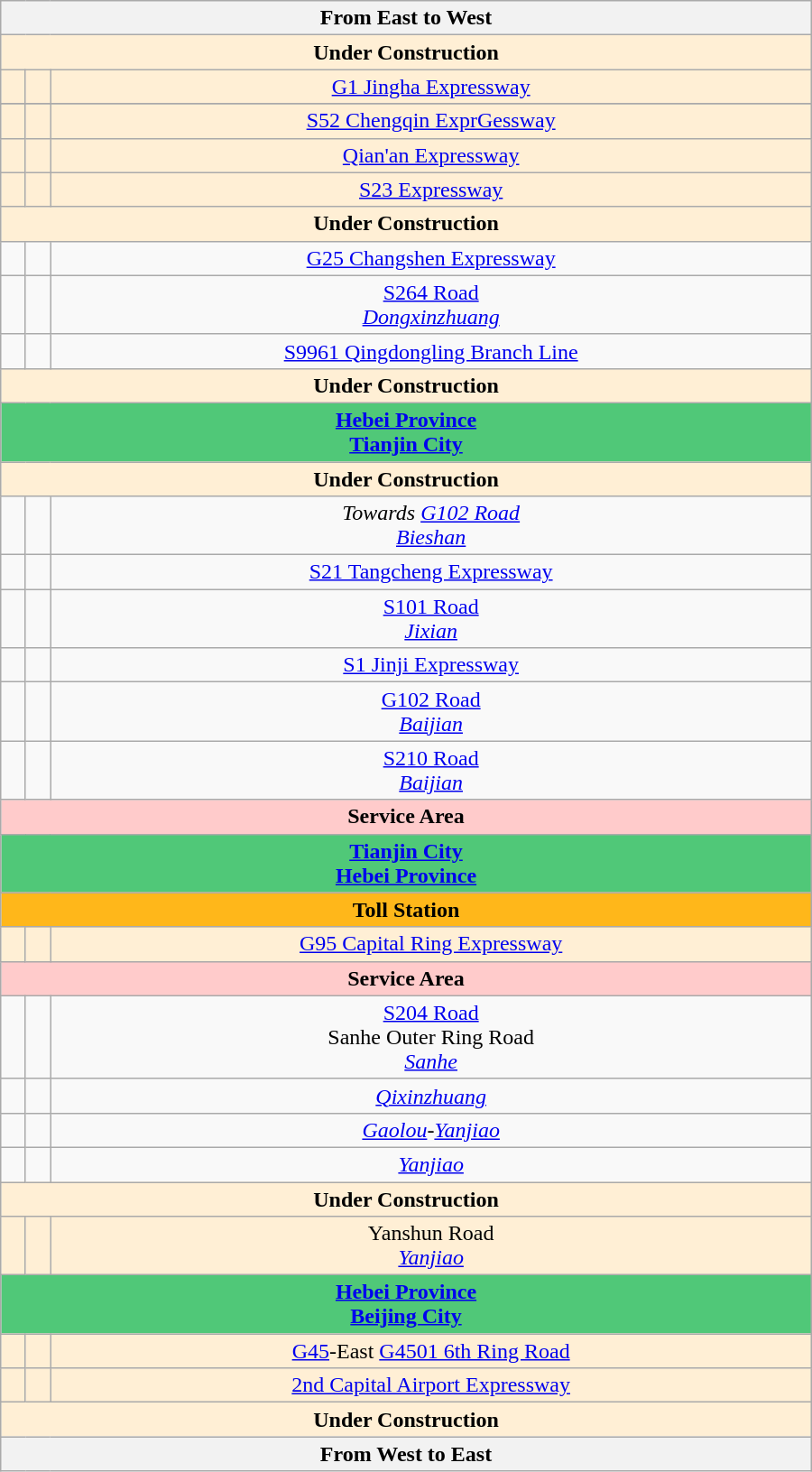<table class="wikitable" style="text-align:center" width="600px">
<tr>
<th text-align="center" colspan="3"> From East to West </th>
</tr>
<tr>
<td colspan="3"  style="background:#ffefd5;"> <strong>Under Construction</strong> </td>
</tr>
<tr style="background:#ffefd5;">
<td></td>
<td><br></td>
<td> <a href='#'>G1 Jingha Expressway</a></td>
</tr>
<tr>
</tr>
<tr style="background:#ffefd5;">
<td></td>
<td></td>
<td> <a href='#'>S52 Chengqin ExprGessway</a></td>
</tr>
<tr style="background:#ffefd5;">
<td></td>
<td></td>
<td> <a href='#'>Qian'an Expressway</a></td>
</tr>
<tr style="background:#ffefd5;">
<td></td>
<td></td>
<td> <a href='#'>S23 Expressway</a></td>
</tr>
<tr>
<td colspan="3"  style="background:#ffefd5;"> <strong>Under Construction</strong> </td>
</tr>
<tr>
<td></td>
<td></td>
<td> <a href='#'>G25 Changshen Expressway</a></td>
</tr>
<tr>
<td></td>
<td></td>
<td> <a href='#'>S264 Road</a><br><em><a href='#'>Dongxinzhuang</a></em></td>
</tr>
<tr>
<td></td>
<td></td>
<td> <a href='#'>S9961 Qingdongling Branch Line</a></td>
</tr>
<tr>
<td colspan="3"  style="background:#ffefd5;"> <strong>Under Construction</strong> </td>
</tr>
<tr>
<td colspan="7" align="center" bgcolor="#50 C8 78"> <strong><a href='#'>Hebei Province</a></strong> <br> <strong><a href='#'>Tianjin City</a></strong> </td>
</tr>
<tr>
<td colspan="3"  style="background:#ffefd5;"> <strong>Under Construction</strong> </td>
</tr>
<tr>
<td></td>
<td></td>
<td><em>Towards  <a href='#'>G102 Road</a></em><br><em><a href='#'>Bieshan</a></em></td>
</tr>
<tr>
<td></td>
<td></td>
<td> <a href='#'>S21 Tangcheng Expressway</a></td>
</tr>
<tr>
<td></td>
<td></td>
<td> <a href='#'>S101 Road</a><br><em><a href='#'>Jixian</a></em></td>
</tr>
<tr>
<td></td>
<td></td>
<td> <a href='#'>S1 Jinji Expressway</a></td>
</tr>
<tr>
<td></td>
<td></td>
<td> <a href='#'>G102 Road</a><br><em><a href='#'>Baijian</a></em></td>
</tr>
<tr>
<td></td>
<td></td>
<td> <a href='#'>S210 Road</a><br><em><a href='#'>Baijian</a></em></td>
</tr>
<tr>
<td align="center" bgcolor="#FFCBCB" colspan="7"> <strong>Service Area</strong></td>
</tr>
<tr>
<td colspan="7" align="center" bgcolor="#50 C8 78"> <strong><a href='#'>Tianjin City</a></strong> <br> <strong><a href='#'>Hebei Province</a></strong> </td>
</tr>
<tr>
<td colspan="7" align="center" bgcolor="#FFB71A" color: #000000> <strong>Toll Station</strong></td>
</tr>
<tr style="background:#ffefd5;">
<td></td>
<td></td>
<td> <a href='#'>G95 Capital Ring Expressway</a></td>
</tr>
<tr>
<td align="center" bgcolor="#FFCBCB" colspan="7"> <strong>Service Area</strong></td>
</tr>
<tr>
<td></td>
<td></td>
<td> <a href='#'>S204 Road</a><br>Sanhe Outer Ring Road<br><em><a href='#'>Sanhe</a></em></td>
</tr>
<tr>
<td></td>
<td></td>
<td><em><a href='#'>Qixinzhuang</a></em></td>
</tr>
<tr>
<td></td>
<td></td>
<td><em><a href='#'>Gaolou</a>-<a href='#'>Yanjiao</a></em></td>
</tr>
<tr>
<td></td>
<td></td>
<td><em><a href='#'>Yanjiao</a></em></td>
</tr>
<tr>
<td colspan="3"  style="background:#ffefd5;"> <strong>Under Construction</strong> </td>
</tr>
<tr style="background:#ffefd5;">
<td></td>
<td></td>
<td>Yanshun Road<br><em><a href='#'>Yanjiao</a></em></td>
</tr>
<tr>
<td colspan="7" align="center" bgcolor="#50 C8 78"> <strong><a href='#'>Hebei Province</a></strong> <br> <strong><a href='#'>Beijing City</a></strong> </td>
</tr>
<tr style="background:#ffefd5;">
<td></td>
<td></td>
<td> <a href='#'>G45</a>-East <a href='#'>G4501 6th Ring Road</a></td>
</tr>
<tr style="background:#ffefd5;">
<td></td>
<td><br></td>
<td> <a href='#'>2nd Capital Airport Expressway</a></td>
</tr>
<tr>
<td colspan="3"  style="background:#ffefd5;"> <strong>Under Construction</strong> </td>
</tr>
<tr>
<th text-align="center" colspan="3"> From West to East </th>
</tr>
</table>
